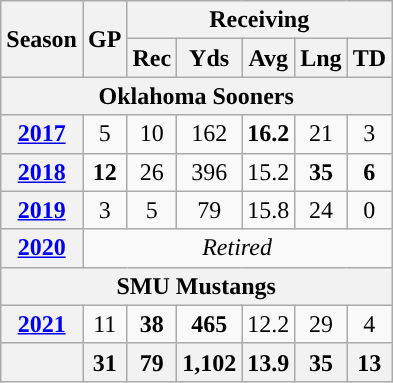<table class=wikitable style="text-align:center;">
<tr>
<th rowspan="2">Season</th>
<th rowspan="2">GP</th>
<th colspan="5">Receiving</th>
</tr>
<tr>
<th>Rec</th>
<th>Yds</th>
<th>Avg</th>
<th>Lng</th>
<th>TD</th>
</tr>
<tr>
<th colspan="8">Oklahoma Sooners</th>
</tr>
<tr>
<th><a href='#'>2017</a></th>
<td>5</td>
<td>10</td>
<td>162</td>
<td><strong>16.2</strong></td>
<td>21</td>
<td>3</td>
</tr>
<tr>
<th><a href='#'>2018</a></th>
<td><strong>12</strong></td>
<td>26</td>
<td>396</td>
<td>15.2</td>
<td><strong>35</strong></td>
<td><strong>6</strong></td>
</tr>
<tr>
<th><a href='#'>2019</a></th>
<td>3</td>
<td>5</td>
<td>79</td>
<td>15.8</td>
<td>24</td>
<td>0</td>
</tr>
<tr>
<th><a href='#'>2020</a></th>
<td colspan="8"><em>Retired</em></td>
</tr>
<tr>
<th colspan="8">SMU Mustangs</th>
</tr>
<tr>
<th><a href='#'>2021</a></th>
<td>11</td>
<td><strong>38</strong></td>
<td><strong>465</strong></td>
<td>12.2</td>
<td>29</td>
<td>4</td>
</tr>
<tr>
<th></th>
<th>31</th>
<th>79</th>
<th>1,102</th>
<th>13.9</th>
<th>35</th>
<th>13</th>
</tr>
</table>
